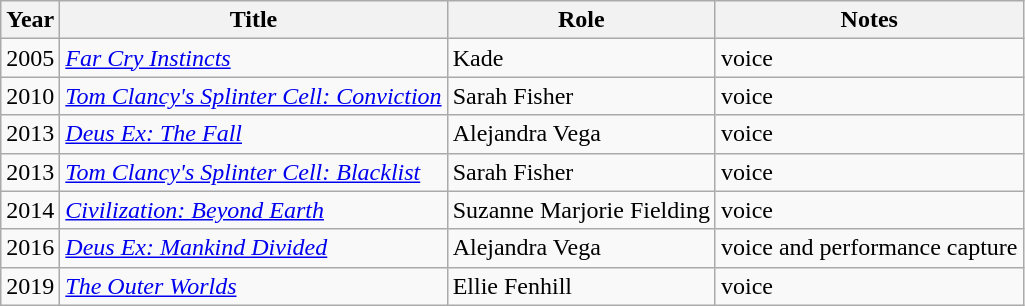<table class="wikitable sortable">
<tr>
<th>Year</th>
<th>Title</th>
<th>Role</th>
<th class="unsortable">Notes</th>
</tr>
<tr>
<td>2005</td>
<td><em><a href='#'>Far Cry Instincts</a></em></td>
<td>Kade</td>
<td>voice</td>
</tr>
<tr>
<td>2010</td>
<td><em><a href='#'>Tom Clancy's Splinter Cell: Conviction</a></em></td>
<td>Sarah Fisher</td>
<td>voice</td>
</tr>
<tr>
<td>2013</td>
<td><em><a href='#'>Deus Ex: The Fall</a></em></td>
<td>Alejandra Vega</td>
<td>voice</td>
</tr>
<tr>
<td>2013</td>
<td><em><a href='#'>Tom Clancy's Splinter Cell: Blacklist</a></em></td>
<td>Sarah Fisher</td>
<td>voice</td>
</tr>
<tr>
<td>2014</td>
<td><em><a href='#'>Civilization: Beyond Earth</a></em></td>
<td>Suzanne Marjorie Fielding</td>
<td>voice</td>
</tr>
<tr>
<td>2016</td>
<td><em><a href='#'>Deus Ex: Mankind Divided</a></em></td>
<td>Alejandra Vega</td>
<td>voice and performance capture</td>
</tr>
<tr>
<td>2019</td>
<td><em><a href='#'>The Outer Worlds</a></em></td>
<td>Ellie Fenhill</td>
<td>voice</td>
</tr>
</table>
